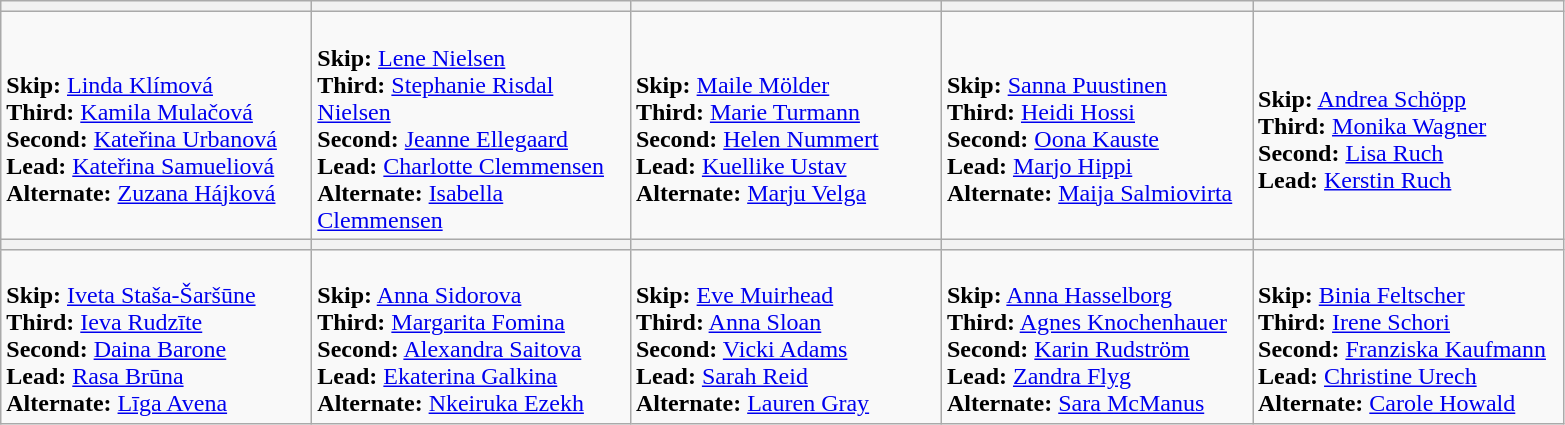<table class="wikitable">
<tr>
<th width=200></th>
<th width=205></th>
<th width=200></th>
<th width=200></th>
<th width=200></th>
</tr>
<tr>
<td><br><strong>Skip:</strong> <a href='#'>Linda Klímová</a><br>
<strong>Third:</strong> <a href='#'>Kamila Mulačová</a><br>
<strong>Second:</strong> <a href='#'>Kateřina Urbanová</a><br>
<strong>Lead:</strong> <a href='#'>Kateřina Samueliová</a><br>
<strong>Alternate:</strong> <a href='#'>Zuzana Hájková</a></td>
<td><br><strong>Skip:</strong> <a href='#'>Lene Nielsen</a><br>
<strong>Third:</strong> <a href='#'>Stephanie Risdal Nielsen</a><br>
<strong>Second:</strong> <a href='#'>Jeanne Ellegaard</a><br>
<strong>Lead:</strong> <a href='#'>Charlotte Clemmensen</a><br>
<strong>Alternate:</strong> <a href='#'>Isabella Clemmensen</a></td>
<td><br><strong>Skip:</strong> <a href='#'>Maile Mölder</a><br>
<strong>Third:</strong> <a href='#'>Marie Turmann</a><br>
<strong>Second:</strong> <a href='#'>Helen Nummert</a><br>
<strong>Lead:</strong> <a href='#'>Kuellike Ustav</a><br>
<strong>Alternate:</strong> <a href='#'>Marju Velga</a></td>
<td><br><strong>Skip:</strong> <a href='#'>Sanna Puustinen</a><br>
<strong>Third:</strong> <a href='#'>Heidi Hossi</a><br>
<strong>Second:</strong> <a href='#'>Oona Kauste</a><br>
<strong>Lead:</strong> <a href='#'>Marjo Hippi</a><br>
<strong>Alternate:</strong> <a href='#'>Maija Salmiovirta</a></td>
<td><br><strong>Skip:</strong> <a href='#'>Andrea Schöpp</a><br>
<strong>Third:</strong> <a href='#'>Monika Wagner</a><br>
<strong>Second:</strong> <a href='#'>Lisa Ruch</a><br>
<strong>Lead:</strong> <a href='#'>Kerstin Ruch</a></td>
</tr>
<tr>
<th width=200></th>
<th width=200></th>
<th width=200></th>
<th width=200></th>
<th width=200></th>
</tr>
<tr>
<td><br><strong>Skip:</strong> <a href='#'>Iveta Staša-Šaršūne</a><br>
<strong>Third:</strong> <a href='#'>Ieva Rudzīte</a><br>
<strong>Second:</strong> <a href='#'>Daina Barone</a><br>
<strong>Lead:</strong> <a href='#'>Rasa Brūna</a><br>
<strong>Alternate:</strong> <a href='#'>Līga Avena</a></td>
<td><br><strong>Skip:</strong> <a href='#'>Anna Sidorova</a><br>
<strong>Third:</strong> <a href='#'>Margarita Fomina</a><br>
<strong>Second:</strong> <a href='#'>Alexandra Saitova</a><br>
<strong>Lead:</strong> <a href='#'>Ekaterina Galkina</a><br>
<strong>Alternate:</strong> <a href='#'>Nkeiruka Ezekh</a></td>
<td><br><strong>Skip:</strong> <a href='#'>Eve Muirhead</a><br>
<strong>Third:</strong> <a href='#'>Anna Sloan</a><br>
<strong>Second:</strong> <a href='#'>Vicki Adams</a><br>
<strong>Lead:</strong> <a href='#'>Sarah Reid</a><br>
<strong>Alternate:</strong> <a href='#'>Lauren Gray</a></td>
<td><br><strong>Skip:</strong> <a href='#'>Anna Hasselborg</a><br>
<strong>Third:</strong> <a href='#'>Agnes Knochenhauer</a><br>
<strong>Second:</strong> <a href='#'>Karin Rudström</a><br>
<strong>Lead:</strong> <a href='#'>Zandra Flyg</a><br>
<strong>Alternate:</strong> <a href='#'>Sara McManus</a></td>
<td><br><strong>Skip:</strong> <a href='#'>Binia Feltscher</a><br>
<strong>Third:</strong> <a href='#'>Irene Schori</a><br>
<strong>Second:</strong> <a href='#'>Franziska Kaufmann</a><br>
<strong>Lead:</strong> <a href='#'>Christine Urech</a><br>
<strong>Alternate:</strong> <a href='#'>Carole Howald</a></td>
</tr>
</table>
